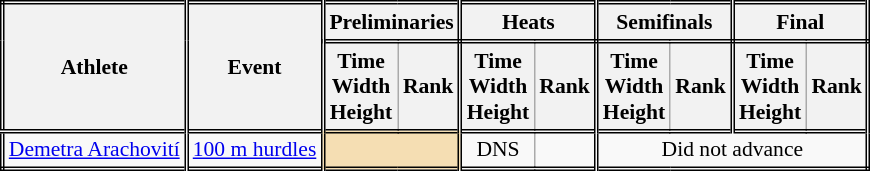<table class=wikitable style="font-size:90%; border: double;">
<tr>
<th rowspan="2" style="border-right:double">Athlete</th>
<th rowspan="2" style="border-right:double">Event</th>
<th colspan="2" style="border-right:double; border-bottom:double;">Preliminaries</th>
<th colspan="2" style="border-right:double; border-bottom:double;">Heats</th>
<th colspan="2" style="border-right:double; border-bottom:double;">Semifinals</th>
<th colspan="2" style="border-right:double; border-bottom:double;">Final</th>
</tr>
<tr>
<th>Time<br>Width<br>Height</th>
<th style="border-right:double">Rank</th>
<th>Time<br>Width<br>Height</th>
<th style="border-right:double">Rank</th>
<th>Time<br>Width<br>Height</th>
<th style="border-right:double">Rank</th>
<th>Time<br>Width<br>Height</th>
<th style="border-right:double">Rank</th>
</tr>
<tr style="border-top: double;">
<td style="border-right:double"><a href='#'>Demetra Arachovití</a></td>
<td style="border-right:double"><a href='#'>100 m hurdles</a></td>
<td style="border-right:double" colspan= 2 bgcolor="wheat"></td>
<td align=center>DNS</td>
<td align=center style="border-right:double"></td>
<td colspan="4" align=center>Did not advance</td>
</tr>
</table>
